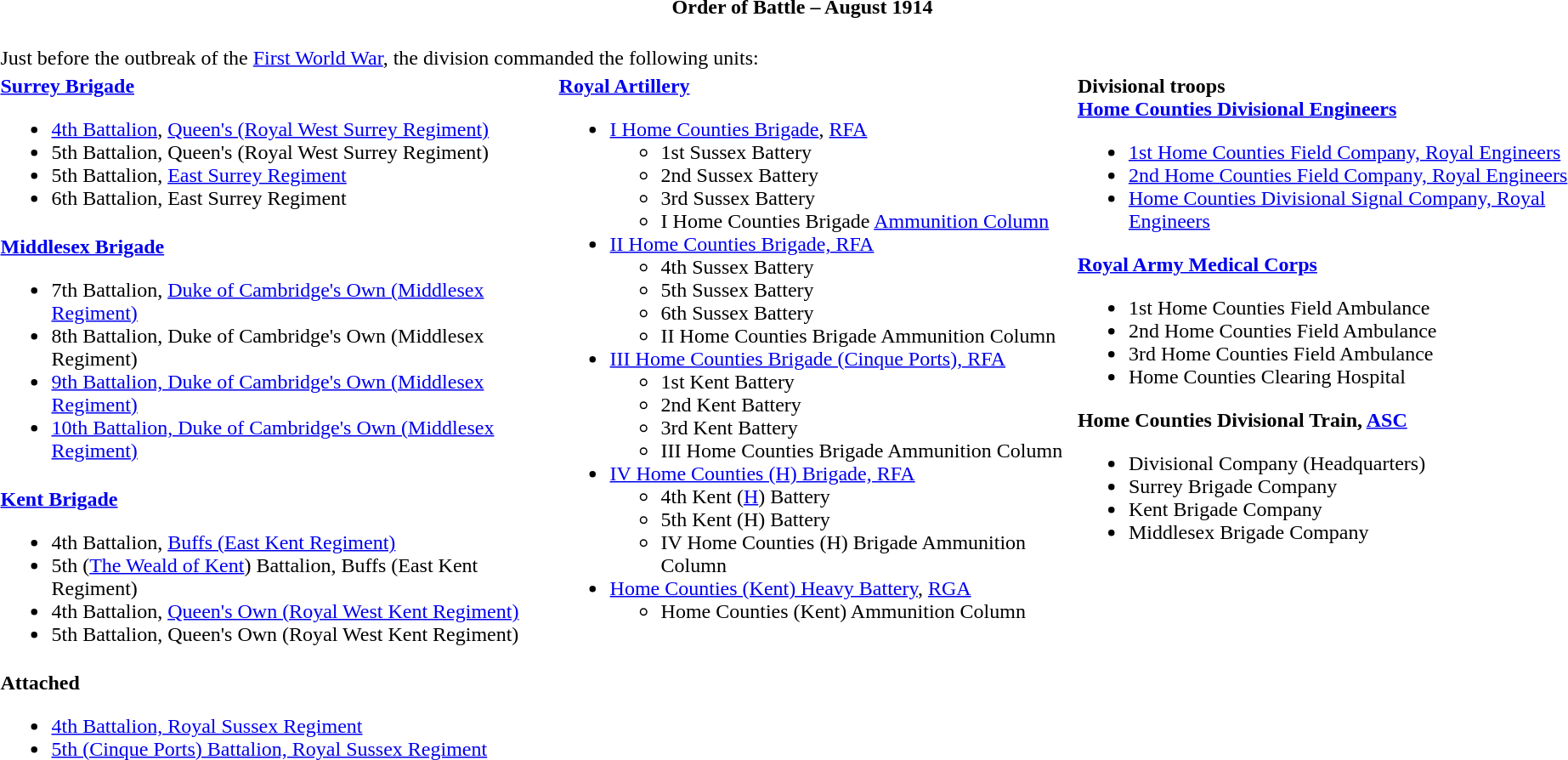<table class="toccolours collapsible" style="width:100%; background:transparent;">
<tr>
<th colspan=3>Order of Battle – August 1914</th>
</tr>
<tr>
<td colspan=3><br>Just before the outbreak of the <a href='#'>First World War</a>, the division commanded the following units:</td>
</tr>
<tr valign=top>
<td><strong><a href='#'>Surrey Brigade</a></strong><br><ul><li><a href='#'>4th Battalion</a>, <a href='#'>Queen's (Royal West Surrey Regiment)</a></li><li>5th Battalion, Queen's (Royal West Surrey Regiment)</li><li>5th Battalion, <a href='#'>East Surrey Regiment</a></li><li>6th Battalion, East Surrey Regiment</li></ul></td>
<td rowspan=4><strong><a href='#'>Royal Artillery</a></strong><br><ul><li><a href='#'>I Home Counties Brigade</a>, <a href='#'>RFA</a><ul><li>1st Sussex Battery</li><li>2nd Sussex Battery</li><li>3rd Sussex Battery</li><li>I Home Counties Brigade <a href='#'>Ammunition Column</a></li></ul></li><li><a href='#'>II Home Counties Brigade, RFA</a><ul><li>4th Sussex Battery</li><li>5th Sussex Battery</li><li>6th Sussex Battery</li><li>II Home Counties Brigade Ammunition Column</li></ul></li><li><a href='#'>III Home Counties Brigade (Cinque Ports), RFA</a><ul><li>1st Kent Battery</li><li>2nd Kent Battery</li><li>3rd Kent Battery</li><li>III Home Counties Brigade Ammunition Column</li></ul></li><li><a href='#'>IV Home Counties (H) Brigade, RFA</a><ul><li>4th Kent (<a href='#'>H</a>) Battery</li><li>5th Kent (H) Battery</li><li>IV Home Counties (H) Brigade Ammunition Column</li></ul></li><li><a href='#'>Home Counties (Kent) Heavy Battery</a>, <a href='#'>RGA</a><ul><li>Home Counties (Kent) Ammunition Column</li></ul></li></ul></td>
<td rowspan=4><strong>Divisional troops</strong><br><strong><a href='#'>Home Counties Divisional Engineers</a></strong><ul><li><a href='#'>1st Home Counties Field Company, Royal Engineers</a></li><li><a href='#'>2nd Home Counties Field Company, Royal Engineers</a></li><li><a href='#'>Home Counties Divisional Signal Company, Royal Engineers</a></li></ul><strong><a href='#'>Royal Army Medical Corps</a></strong><ul><li>1st Home Counties Field Ambulance</li><li>2nd Home Counties Field Ambulance</li><li>3rd Home Counties Field Ambulance</li><li>Home Counties Clearing Hospital</li></ul><strong>Home Counties Divisional Train, <a href='#'>ASC</a></strong><ul><li>Divisional Company (Headquarters)</li><li>Surrey Brigade Company</li><li>Kent Brigade Company</li><li>Middlesex Brigade Company</li></ul></td>
</tr>
<tr valign=top>
<td><strong><a href='#'>Middlesex Brigade</a></strong><br><ul><li>7th Battalion, <a href='#'>Duke of Cambridge's Own (Middlesex Regiment)</a></li><li>8th Battalion, Duke of Cambridge's Own (Middlesex Regiment)</li><li><a href='#'>9th Battalion, Duke of Cambridge's Own (Middlesex Regiment)</a></li><li><a href='#'>10th Battalion, Duke of Cambridge's Own (Middlesex Regiment)</a></li></ul></td>
</tr>
<tr valign=top>
<td><strong><a href='#'>Kent Brigade</a></strong><br><ul><li>4th Battalion, <a href='#'>Buffs (East Kent Regiment)</a></li><li>5th (<a href='#'>The Weald of Kent</a>) Battalion, Buffs (East Kent Regiment)</li><li>4th Battalion, <a href='#'>Queen's Own (Royal West Kent Regiment)</a></li><li>5th Battalion, Queen's Own (Royal West Kent Regiment)</li></ul></td>
</tr>
<tr valign=top>
<td><strong>Attached</strong><br><ul><li><a href='#'>4th Battalion, Royal Sussex Regiment</a></li><li><a href='#'>5th (Cinque Ports) Battalion, Royal Sussex Regiment</a></li></ul></td>
</tr>
<tr>
<td></td>
</tr>
</table>
